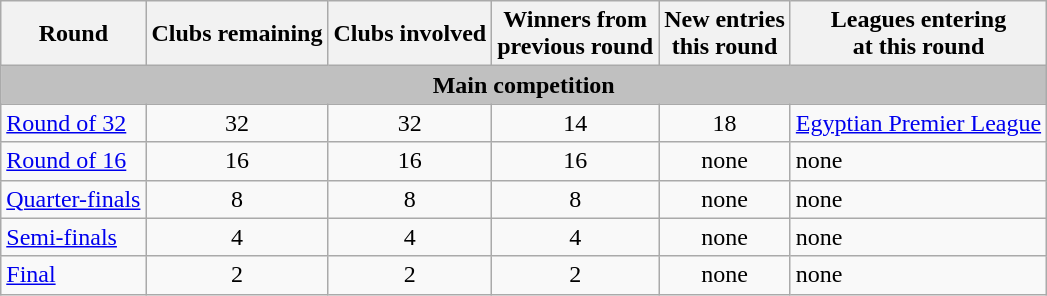<table class="wikitable">
<tr>
<th>Round</th>
<th>Clubs remaining</th>
<th>Clubs involved</th>
<th>Winners from<br>previous round</th>
<th>New entries<br>this round</th>
<th>Leagues entering<br>at this round</th>
</tr>
<tr>
<td colspan=6; style="text-align:center; background:silver"><strong>Main competition</strong></td>
</tr>
<tr>
<td><a href='#'>Round of 32</a></td>
<td style="text-align:center;">32</td>
<td style="text-align:center;">32</td>
<td style="text-align:center;">14</td>
<td style="text-align:center;">18</td>
<td><a href='#'>Egyptian Premier League</a></td>
</tr>
<tr>
<td><a href='#'>Round of 16</a></td>
<td style="text-align:center;">16</td>
<td style="text-align:center;">16</td>
<td style="text-align:center;">16</td>
<td style="text-align:center;">none</td>
<td>none</td>
</tr>
<tr>
<td><a href='#'>Quarter-finals</a></td>
<td style="text-align:center;">8</td>
<td style="text-align:center;">8</td>
<td style="text-align:center;">8</td>
<td style="text-align:center;">none</td>
<td>none</td>
</tr>
<tr>
<td><a href='#'>Semi-finals</a></td>
<td style="text-align:center;">4</td>
<td style="text-align:center;">4</td>
<td style="text-align:center;">4</td>
<td style="text-align:center;">none</td>
<td>none</td>
</tr>
<tr>
<td><a href='#'>Final</a></td>
<td style="text-align:center;">2</td>
<td style="text-align:center;">2</td>
<td style="text-align:center;">2</td>
<td style="text-align:center;">none</td>
<td>none</td>
</tr>
</table>
